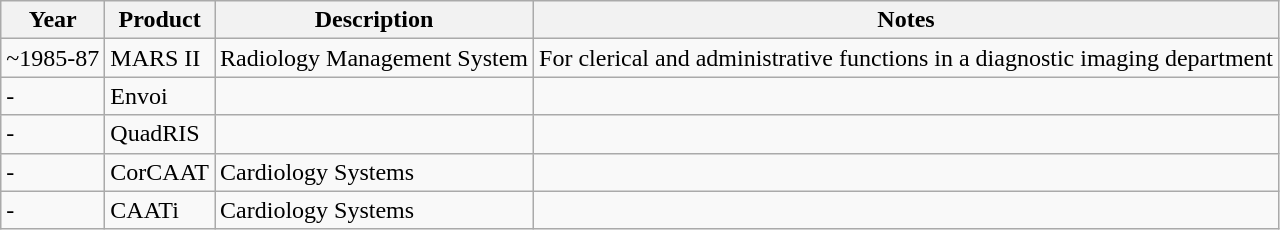<table class="wikitable">
<tr>
<th>Year</th>
<th>Product</th>
<th>Description</th>
<th>Notes</th>
</tr>
<tr>
<td>~1985-87</td>
<td>MARS II</td>
<td>Radiology Management System</td>
<td>For clerical and administrative functions in a diagnostic imaging department</td>
</tr>
<tr>
<td>-</td>
<td>Envoi</td>
<td></td>
<td></td>
</tr>
<tr>
<td>-</td>
<td>QuadRIS</td>
<td></td>
<td></td>
</tr>
<tr>
<td>-</td>
<td>CorCAAT</td>
<td>Cardiology Systems</td>
<td></td>
</tr>
<tr>
<td>-</td>
<td>CAATi</td>
<td>Cardiology Systems</td>
<td></td>
</tr>
</table>
